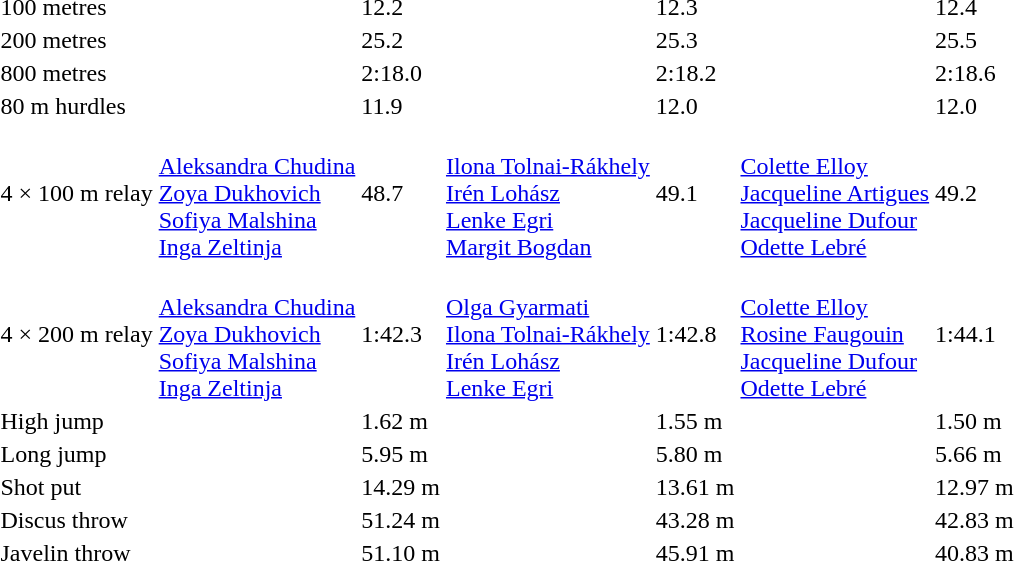<table>
<tr>
<td>100 metres</td>
<td></td>
<td>12.2</td>
<td></td>
<td>12.3</td>
<td></td>
<td>12.4</td>
</tr>
<tr>
<td>200 metres</td>
<td></td>
<td>25.2</td>
<td></td>
<td>25.3</td>
<td></td>
<td>25.5</td>
</tr>
<tr>
<td>800 metres</td>
<td></td>
<td>2:18.0</td>
<td></td>
<td>2:18.2</td>
<td></td>
<td>2:18.6</td>
</tr>
<tr>
<td>80 m hurdles</td>
<td></td>
<td>11.9</td>
<td></td>
<td>12.0</td>
<td></td>
<td>12.0</td>
</tr>
<tr>
<td>4 × 100 m relay</td>
<td><br><a href='#'>Aleksandra Chudina</a><br><a href='#'>Zoya Dukhovich</a><br><a href='#'>Sofiya Malshina</a><br><a href='#'>Inga Zeltinja</a></td>
<td>48.7</td>
<td><br><a href='#'>Ilona Tolnai-Rákhely</a><br><a href='#'>Irén Lohász</a><br><a href='#'>Lenke Egri</a><br><a href='#'>Margit Bogdan</a></td>
<td>49.1</td>
<td><br><a href='#'>Colette Elloy</a><br><a href='#'>Jacqueline Artigues</a><br><a href='#'>Jacqueline Dufour</a><br><a href='#'>Odette Lebré</a></td>
<td>49.2</td>
</tr>
<tr>
<td>4 × 200 m relay</td>
<td><br><a href='#'>Aleksandra Chudina</a><br><a href='#'>Zoya Dukhovich</a><br><a href='#'>Sofiya Malshina</a><br><a href='#'>Inga Zeltinja</a></td>
<td>1:42.3</td>
<td><br><a href='#'>Olga Gyarmati</a><br><a href='#'>Ilona Tolnai-Rákhely</a><br><a href='#'>Irén Lohász</a><br><a href='#'>Lenke Egri</a></td>
<td>1:42.8</td>
<td><br><a href='#'>Colette Elloy</a><br><a href='#'>Rosine Faugouin</a><br><a href='#'>Jacqueline Dufour</a><br><a href='#'>Odette Lebré</a></td>
<td>1:44.1</td>
</tr>
<tr>
<td>High jump</td>
<td></td>
<td>1.62 m</td>
<td></td>
<td>1.55 m</td>
<td></td>
<td>1.50 m</td>
</tr>
<tr>
<td>Long jump</td>
<td></td>
<td>5.95 m</td>
<td></td>
<td>5.80 m</td>
<td></td>
<td>5.66 m</td>
</tr>
<tr>
<td>Shot put</td>
<td></td>
<td>14.29 m</td>
<td></td>
<td>13.61 m</td>
<td></td>
<td>12.97 m</td>
</tr>
<tr>
<td>Discus throw</td>
<td></td>
<td>51.24 m</td>
<td></td>
<td>43.28 m</td>
<td></td>
<td>42.83 m</td>
</tr>
<tr>
<td>Javelin throw</td>
<td></td>
<td>51.10 m</td>
<td></td>
<td>45.91 m</td>
<td></td>
<td>40.83 m</td>
</tr>
</table>
